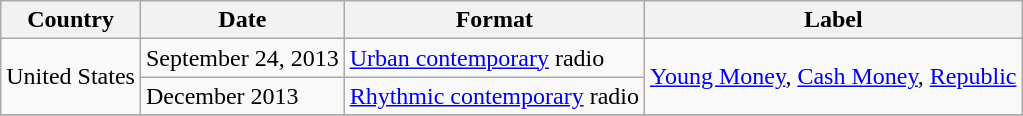<table class="wikitable">
<tr>
<th>Country</th>
<th>Date</th>
<th>Format</th>
<th>Label</th>
</tr>
<tr>
<td rowspan="2">United States</td>
<td>September 24, 2013</td>
<td><a href='#'>Urban contemporary</a> radio</td>
<td rowspan="2"><a href='#'>Young Money</a>, <a href='#'>Cash Money</a>, <a href='#'>Republic</a></td>
</tr>
<tr>
<td>December 2013</td>
<td><a href='#'>Rhythmic contemporary</a> radio</td>
</tr>
<tr>
</tr>
</table>
